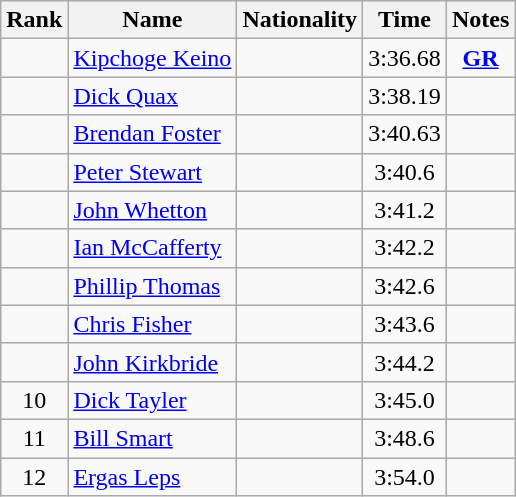<table class="wikitable sortable" style=" text-align:center;">
<tr>
<th scope=col>Rank</th>
<th scope=col>Name</th>
<th scope=col>Nationality</th>
<th scope=col>Time</th>
<th scope=col>Notes</th>
</tr>
<tr>
<td></td>
<td style="text-align:left;"><a href='#'>Kipchoge Keino</a></td>
<td style="text-align:left;"></td>
<td>3:36.68</td>
<td><strong><a href='#'>GR</a></strong></td>
</tr>
<tr>
<td></td>
<td style="text-align:left;"><a href='#'>Dick Quax</a></td>
<td style="text-align:left;"></td>
<td>3:38.19</td>
<td></td>
</tr>
<tr>
<td></td>
<td style="text-align:left;"><a href='#'>Brendan Foster</a></td>
<td style="text-align:left;"></td>
<td>3:40.63</td>
<td></td>
</tr>
<tr>
<td></td>
<td style="text-align:left;"><a href='#'>Peter Stewart</a></td>
<td style="text-align:left;"></td>
<td>3:40.6</td>
<td></td>
</tr>
<tr>
<td></td>
<td style="text-align:left;"><a href='#'>John Whetton</a></td>
<td style="text-align:left;"></td>
<td>3:41.2</td>
<td></td>
</tr>
<tr>
<td></td>
<td style="text-align:left;"><a href='#'>Ian McCafferty</a></td>
<td style="text-align:left;"></td>
<td>3:42.2</td>
<td></td>
</tr>
<tr>
<td></td>
<td style="text-align:left;"><a href='#'>Phillip Thomas</a></td>
<td style="text-align:left;"></td>
<td>3:42.6</td>
<td></td>
</tr>
<tr>
<td></td>
<td style="text-align:left;"><a href='#'>Chris Fisher</a></td>
<td style="text-align:left;"></td>
<td>3:43.6</td>
<td></td>
</tr>
<tr>
<td></td>
<td style="text-align:left;"><a href='#'>John Kirkbride</a></td>
<td style="text-align:left;"></td>
<td>3:44.2</td>
<td></td>
</tr>
<tr>
<td>10</td>
<td style="text-align:left;"><a href='#'>Dick Tayler</a></td>
<td style="text-align:left;"></td>
<td>3:45.0</td>
<td></td>
</tr>
<tr>
<td>11</td>
<td style="text-align:left;"><a href='#'>Bill Smart</a></td>
<td style="text-align:left;"></td>
<td>3:48.6</td>
<td></td>
</tr>
<tr>
<td>12</td>
<td style="text-align:left;"><a href='#'>Ergas Leps</a></td>
<td style="text-align:left;"></td>
<td>3:54.0</td>
<td></td>
</tr>
</table>
